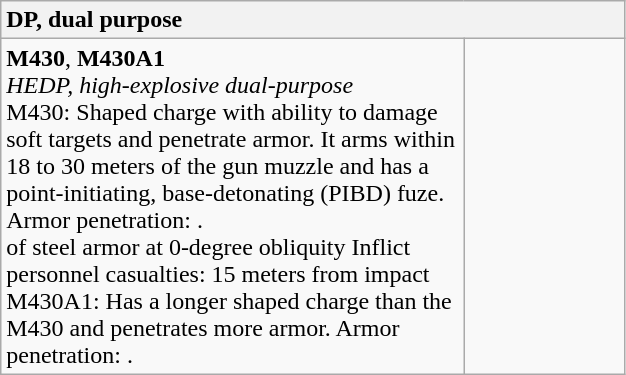<table class="wikitable mw-collapsible mw-collapsed" style="width: 33%;">
<tr>
<th colspan="2" style="text-align: left;">DP, dual purpose</th>
</tr>
<tr>
<td><strong>M430</strong>, <strong>M430A1</strong><br><em>HEDP, high-explosive dual-purpose</em><br>M430: Shaped charge with ability to damage soft targets and penetrate armor. It arms within 18 to 30 meters of the gun muzzle and has a point-initiating, base-detonating (PIBD) fuze.<br>Armor penetration: .<br> of steel armor at 0-degree obliquity
Inflict personnel casualties: 15 meters from impact
M430A1: Has a longer shaped charge than the M430 and penetrates more armor. Armor penetration: .</td>
<td style="width: 100px;"></td>
</tr>
</table>
